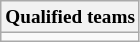<table class="wikitable" style="font-size:80%">
<tr>
<th>Qualified teams</th>
</tr>
<tr>
<td valign=top></td>
</tr>
</table>
